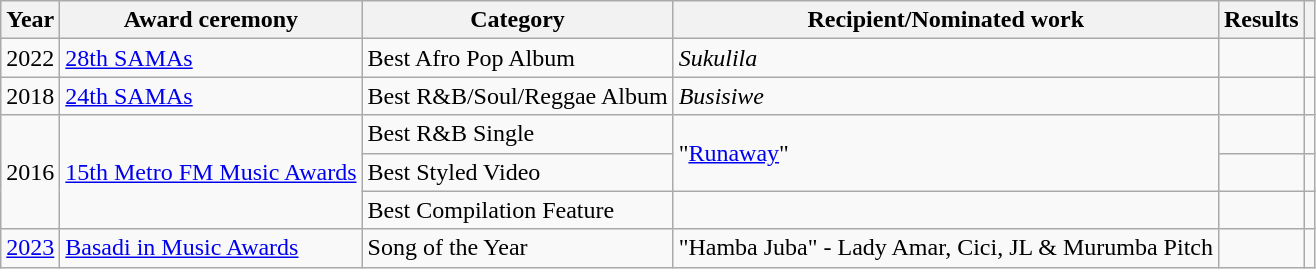<table class="wikitable">
<tr>
<th>Year</th>
<th>Award ceremony</th>
<th>Category</th>
<th>Recipient/Nominated work</th>
<th>Results</th>
<th></th>
</tr>
<tr>
<td>2022</td>
<td><a href='#'>28th SAMAs</a></td>
<td>Best Afro Pop Album</td>
<td><em>Sukulila</em></td>
<td></td>
<td></td>
</tr>
<tr>
<td>2018</td>
<td><a href='#'>24th SAMAs</a></td>
<td>Best R&B/Soul/Reggae Album</td>
<td><em>Busisiwe</em></td>
<td></td>
<td></td>
</tr>
<tr>
<td rowspan="3">2016</td>
<td rowspan="3"><a href='#'>15th Metro FM Music Awards</a></td>
<td>Best R&B Single</td>
<td rowspan="2">"<a href='#'>Runaway</a>"</td>
<td></td>
<td></td>
</tr>
<tr>
<td>Best Styled Video</td>
<td></td>
<td></td>
</tr>
<tr>
<td>Best Compilation Feature</td>
<td></td>
<td></td>
<td></td>
</tr>
<tr>
<td><a href='#'>2023</a></td>
<td><a href='#'>Basadi in Music Awards</a></td>
<td>Song of the Year</td>
<td>"Hamba Juba" - Lady Amar, Cici, JL & Murumba Pitch</td>
<td></td>
<td><br></td>
</tr>
</table>
